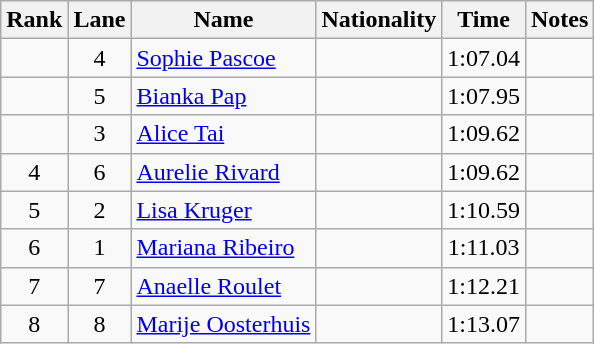<table class="wikitable sortable" style="text-align:center">
<tr>
<th>Rank</th>
<th>Lane</th>
<th>Name</th>
<th>Nationality</th>
<th>Time</th>
<th>Notes</th>
</tr>
<tr>
<td></td>
<td>4</td>
<td style="text-align:left"><a href='#'>Sophie Pascoe</a></td>
<td style="text-align:left"></td>
<td>1:07.04</td>
<td></td>
</tr>
<tr>
<td></td>
<td>5</td>
<td style="text-align:left"><a href='#'>Bianka Pap</a></td>
<td style="text-align:left"></td>
<td>1:07.95</td>
<td></td>
</tr>
<tr>
<td></td>
<td>3</td>
<td style="text-align:left"><a href='#'>Alice Tai</a></td>
<td style="text-align:left"></td>
<td>1:09.62</td>
<td></td>
</tr>
<tr>
<td>4</td>
<td>6</td>
<td style="text-align:left"><a href='#'>Aurelie Rivard</a></td>
<td style="text-align:left"></td>
<td>1:09.62</td>
<td></td>
</tr>
<tr>
<td>5</td>
<td>2</td>
<td style="text-align:left"><a href='#'>Lisa Kruger</a></td>
<td style="text-align:left"></td>
<td>1:10.59</td>
<td></td>
</tr>
<tr>
<td>6</td>
<td>1</td>
<td style="text-align:left"><a href='#'>Mariana Ribeiro</a></td>
<td style="text-align:left"></td>
<td>1:11.03</td>
<td></td>
</tr>
<tr>
<td>7</td>
<td>7</td>
<td style="text-align:left"><a href='#'>Anaelle Roulet</a></td>
<td style="text-align:left"></td>
<td>1:12.21</td>
<td></td>
</tr>
<tr>
<td>8</td>
<td>8</td>
<td style="text-align:left"><a href='#'>Marije Oosterhuis</a></td>
<td style="text-align:left"></td>
<td>1:13.07</td>
<td></td>
</tr>
</table>
